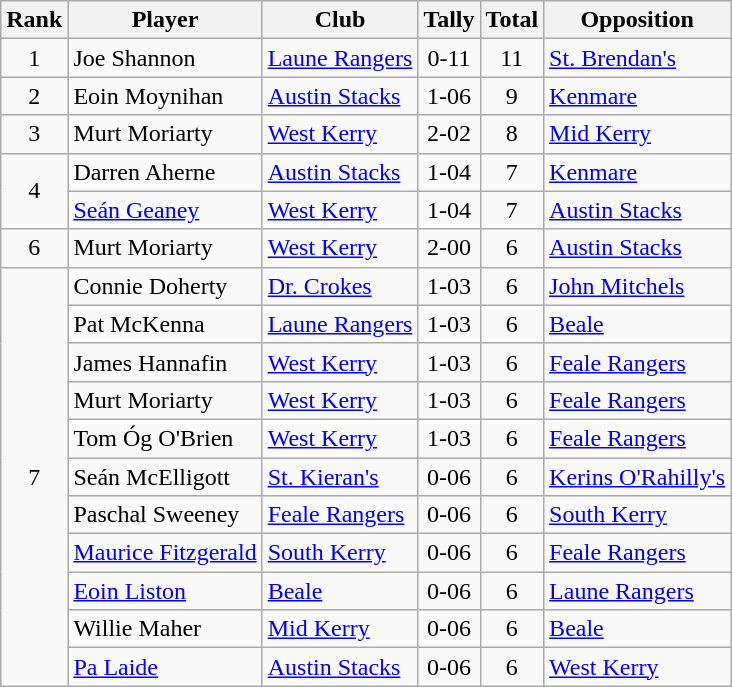<table class="wikitable">
<tr>
<th>Rank</th>
<th>Player</th>
<th>Club</th>
<th>Tally</th>
<th>Total</th>
<th>Opposition</th>
</tr>
<tr>
<td rowspan="1" style="text-align:center;">1</td>
<td>Joe Shannon</td>
<td><a href='#'>Laune Rangers</a></td>
<td align=center>0-11</td>
<td align=center>11</td>
<td><a href='#'>St. Brendan's</a></td>
</tr>
<tr>
<td rowspan="1" style="text-align:center;">2</td>
<td>Eoin Moynihan</td>
<td><a href='#'>Austin Stacks</a></td>
<td align=center>1-06</td>
<td align=center>9</td>
<td><a href='#'>Kenmare</a></td>
</tr>
<tr>
<td rowspan="1" style="text-align:center;">3</td>
<td>Murt Moriarty</td>
<td><a href='#'>West Kerry</a></td>
<td align=center>2-02</td>
<td align=center>8</td>
<td><a href='#'>Mid Kerry</a></td>
</tr>
<tr>
<td rowspan="2" style="text-align:center;">4</td>
<td>Darren Aherne</td>
<td><a href='#'>Austin Stacks</a></td>
<td align=center>1-04</td>
<td align=center>7</td>
<td><a href='#'>Kenmare</a></td>
</tr>
<tr>
<td><a href='#'>Seán Geaney</a></td>
<td><a href='#'>West Kerry</a></td>
<td align=center>1-04</td>
<td align=center>7</td>
<td><a href='#'>Austin Stacks</a></td>
</tr>
<tr>
<td rowspan="1" style="text-align:center;">6</td>
<td>Murt Moriarty</td>
<td><a href='#'>West Kerry</a></td>
<td align=center>2-00</td>
<td align=center>6</td>
<td><a href='#'>Austin Stacks</a></td>
</tr>
<tr>
<td rowspan="11" style="text-align:center;">7</td>
<td>Connie Doherty</td>
<td><a href='#'>Dr. Crokes</a></td>
<td align=center>1-03</td>
<td align=center>6</td>
<td><a href='#'>John Mitchels</a></td>
</tr>
<tr>
<td>Pat McKenna</td>
<td><a href='#'>Laune Rangers</a></td>
<td align=center>1-03</td>
<td align=center>6</td>
<td><a href='#'>Beale</a></td>
</tr>
<tr>
<td>James Hannafin</td>
<td><a href='#'>West Kerry</a></td>
<td align=center>1-03</td>
<td align=center>6</td>
<td><a href='#'>Feale Rangers</a></td>
</tr>
<tr>
<td>Murt Moriarty</td>
<td><a href='#'>West Kerry</a></td>
<td align=center>1-03</td>
<td align=center>6</td>
<td><a href='#'>Feale Rangers</a></td>
</tr>
<tr>
<td>Tom Óg O'Brien</td>
<td><a href='#'>West Kerry</a></td>
<td align=center>1-03</td>
<td align=center>6</td>
<td><a href='#'>Feale Rangers</a></td>
</tr>
<tr>
<td>Seán McElligott</td>
<td><a href='#'>St. Kieran's</a></td>
<td align=center>0-06</td>
<td align=center>6</td>
<td><a href='#'>Kerins O'Rahilly's</a></td>
</tr>
<tr>
<td>Paschal Sweeney</td>
<td><a href='#'>Feale Rangers</a></td>
<td align=center>0-06</td>
<td align=center>6</td>
<td><a href='#'>South Kerry</a></td>
</tr>
<tr>
<td><a href='#'>Maurice Fitzgerald</a></td>
<td><a href='#'>South Kerry</a></td>
<td align=center>0-06</td>
<td align=center>6</td>
<td><a href='#'>Feale Rangers</a></td>
</tr>
<tr>
<td><a href='#'>Eoin Liston</a></td>
<td><a href='#'>Beale</a></td>
<td align=center>0-06</td>
<td align=center>6</td>
<td><a href='#'>Laune Rangers</a></td>
</tr>
<tr>
<td>Willie Maher</td>
<td><a href='#'>Mid Kerry</a></td>
<td align=center>0-06</td>
<td align=center>6</td>
<td><a href='#'>Beale</a></td>
</tr>
<tr>
<td><a href='#'>Pa Laide</a></td>
<td><a href='#'>Austin Stacks</a></td>
<td align=center>0-06</td>
<td align=center>6</td>
<td><a href='#'>West Kerry</a></td>
</tr>
</table>
